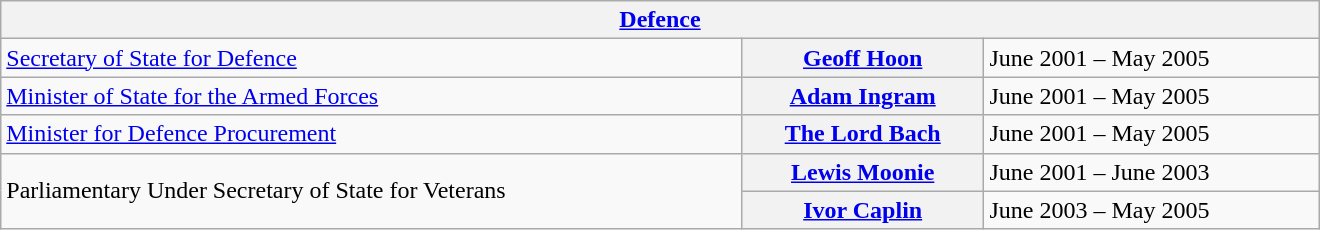<table class="wikitable plainrowheaders" width=100% style="max-width:55em;">
<tr>
<th colspan=4><a href='#'>Defence</a></th>
</tr>
<tr>
<td><a href='#'>Secretary of State for Defence</a></td>
<th scope="row" style="font-weight:bold;"><a href='#'>Geoff Hoon</a></th>
<td>June 2001 – May 2005</td>
</tr>
<tr>
<td><a href='#'>Minister of State for the Armed Forces</a></td>
<th scope="row"><a href='#'>Adam Ingram</a></th>
<td>June 2001 – May 2005</td>
</tr>
<tr>
<td><a href='#'>Minister for Defence Procurement</a></td>
<th scope="row"><a href='#'>The Lord Bach</a></th>
<td>June 2001 – May 2005</td>
</tr>
<tr>
<td rowspan="2">Parliamentary Under Secretary of State for Veterans</td>
<th scope="row"><a href='#'>Lewis Moonie</a></th>
<td>June 2001 – June 2003</td>
</tr>
<tr>
<th scope="row"><a href='#'>Ivor Caplin</a></th>
<td>June 2003 – May 2005</td>
</tr>
</table>
